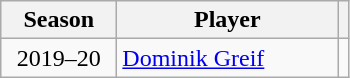<table class="wikitable">
<tr>
<th style="width:70px;">Season</th>
<th style="width:140px;">Player</th>
<th></th>
</tr>
<tr>
<td style="text-align:center;">2019–20</td>
<td> <a href='#'>Dominik Greif</a></td>
<td></td>
</tr>
</table>
